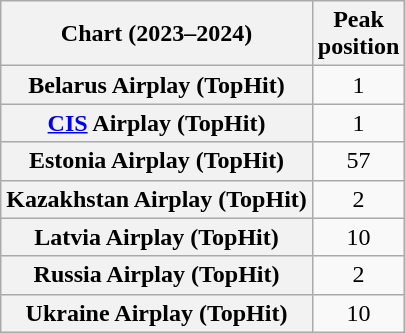<table class="wikitable plainrowheaders sortable" style="text-align:center">
<tr>
<th scope="col">Chart (2023–2024)</th>
<th scope="col">Peak<br>position</th>
</tr>
<tr>
<th scope="row">Belarus Airplay (TopHit)</th>
<td>1</td>
</tr>
<tr>
<th scope="row"><a href='#'>CIS</a> Airplay (TopHit)</th>
<td>1</td>
</tr>
<tr>
<th scope="row">Estonia Airplay (TopHit)</th>
<td>57</td>
</tr>
<tr>
<th scope="row">Kazakhstan Airplay (TopHit)</th>
<td>2</td>
</tr>
<tr>
<th scope="row">Latvia Airplay (TopHit)</th>
<td>10</td>
</tr>
<tr>
<th scope="row">Russia Airplay (TopHit)</th>
<td>2</td>
</tr>
<tr>
<th scope="row">Ukraine Airplay (TopHit)</th>
<td>10</td>
</tr>
</table>
